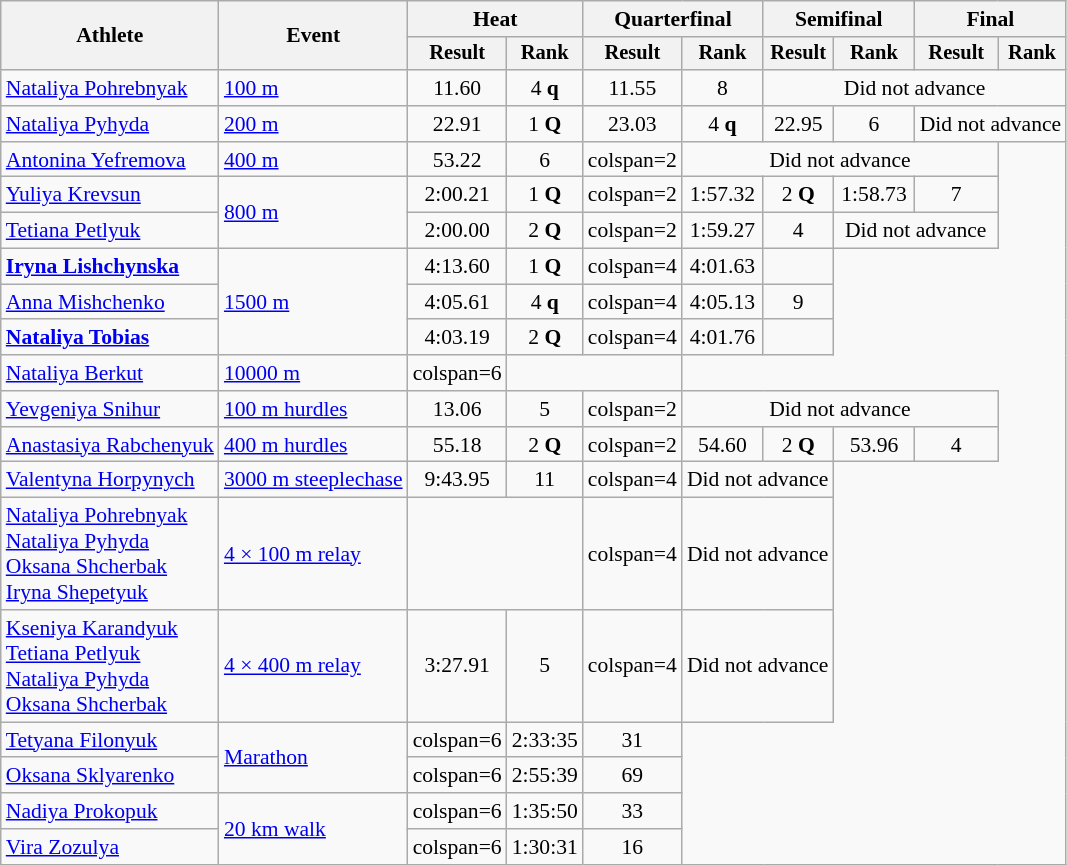<table class=wikitable style="font-size:90%">
<tr>
<th rowspan="2">Athlete</th>
<th rowspan="2">Event</th>
<th colspan="2">Heat</th>
<th colspan="2">Quarterfinal</th>
<th colspan="2">Semifinal</th>
<th colspan="2">Final</th>
</tr>
<tr style="font-size:95%">
<th>Result</th>
<th>Rank</th>
<th>Result</th>
<th>Rank</th>
<th>Result</th>
<th>Rank</th>
<th>Result</th>
<th>Rank</th>
</tr>
<tr align=center>
<td align=left><a href='#'>Nataliya Pohrebnyak</a></td>
<td align=left><a href='#'>100 m</a></td>
<td>11.60</td>
<td>4 <strong>q</strong></td>
<td>11.55</td>
<td>8</td>
<td align=center  colspan=4>Did not advance</td>
</tr>
<tr align=center>
<td align=left><a href='#'>Nataliya Pyhyda</a></td>
<td align=left><a href='#'>200 m</a></td>
<td>22.91</td>
<td>1 <strong>Q</strong></td>
<td>23.03</td>
<td>4 <strong>q</strong></td>
<td>22.95</td>
<td>6</td>
<td colspan=2>Did not advance</td>
</tr>
<tr align=center>
<td align=left><a href='#'>Antonina Yefremova</a></td>
<td align=left><a href='#'>400 m</a></td>
<td>53.22</td>
<td>6</td>
<td>colspan=2 </td>
<td colspan=4>Did not advance</td>
</tr>
<tr align=center>
<td align=left><a href='#'>Yuliya Krevsun</a></td>
<td align=left rowspan=2><a href='#'>800 m</a></td>
<td>2:00.21</td>
<td>1 <strong>Q</strong></td>
<td>colspan=2 </td>
<td>1:57.32</td>
<td>2 <strong>Q</strong></td>
<td>1:58.73</td>
<td>7</td>
</tr>
<tr align=center>
<td align=left><a href='#'>Tetiana Petlyuk</a></td>
<td>2:00.00</td>
<td>2 <strong>Q</strong></td>
<td>colspan=2 </td>
<td>1:59.27</td>
<td>4</td>
<td colspan=2>Did not advance</td>
</tr>
<tr align=center>
<td align=left><strong><a href='#'>Iryna Lishchynska</a></strong></td>
<td align=left rowspan=3><a href='#'>1500 m</a></td>
<td>4:13.60</td>
<td>1 <strong>Q</strong></td>
<td>colspan=4 </td>
<td>4:01.63</td>
<td></td>
</tr>
<tr align=center>
<td align=left><a href='#'>Anna Mishchenko</a></td>
<td>4:05.61</td>
<td>4 <strong>q</strong></td>
<td>colspan=4 </td>
<td>4:05.13</td>
<td>9</td>
</tr>
<tr align=center>
<td align=left><strong><a href='#'>Nataliya Tobias</a></strong></td>
<td>4:03.19</td>
<td>2 <strong>Q</strong></td>
<td>colspan=4 </td>
<td>4:01.76</td>
<td></td>
</tr>
<tr align=center>
<td align=left><a href='#'>Nataliya Berkut</a></td>
<td align=left><a href='#'>10000 m</a></td>
<td>colspan=6 </td>
<td colspan=2></td>
</tr>
<tr align=center>
<td align=left><a href='#'>Yevgeniya Snihur</a></td>
<td align=left><a href='#'>100 m hurdles</a></td>
<td>13.06</td>
<td>5</td>
<td>colspan=2 </td>
<td colspan=4>Did not advance</td>
</tr>
<tr align=center>
<td align=left><a href='#'>Anastasiya Rabchenyuk</a></td>
<td align=left><a href='#'>400 m hurdles</a></td>
<td>55.18</td>
<td>2 <strong>Q</strong></td>
<td>colspan=2 </td>
<td>54.60</td>
<td>2 <strong>Q</strong></td>
<td>53.96</td>
<td>4</td>
</tr>
<tr align=center>
<td align=left><a href='#'>Valentyna Horpynych</a></td>
<td align=left><a href='#'>3000 m steeplechase</a></td>
<td>9:43.95</td>
<td>11</td>
<td>colspan=4 </td>
<td colspan=2>Did not advance</td>
</tr>
<tr align=center>
<td align=left><a href='#'>Nataliya Pohrebnyak</a><br><a href='#'>Nataliya Pyhyda</a><br><a href='#'>Oksana Shcherbak</a><br><a href='#'>Iryna Shepetyuk</a></td>
<td align=left><a href='#'>4 × 100 m relay</a></td>
<td colspan=2></td>
<td>colspan=4 </td>
<td colspan=2>Did not advance</td>
</tr>
<tr align=center>
<td align=left><a href='#'>Kseniya Karandyuk</a><br> <a href='#'>Tetiana Petlyuk</a><br><a href='#'>Nataliya Pyhyda</a><br><a href='#'>Oksana Shcherbak</a></td>
<td align=left><a href='#'>4 × 400 m relay</a></td>
<td>3:27.91</td>
<td>5</td>
<td>colspan=4 </td>
<td colspan=2>Did not advance</td>
</tr>
<tr align=center>
<td align=left><a href='#'>Tetyana Filonyuk</a></td>
<td align=left rowspan=2><a href='#'>Marathon</a></td>
<td>colspan=6 </td>
<td>2:33:35</td>
<td>31</td>
</tr>
<tr align=center>
<td align=left><a href='#'>Oksana Sklyarenko</a></td>
<td>colspan=6 </td>
<td>2:55:39</td>
<td>69</td>
</tr>
<tr align=center>
<td align=left><a href='#'>Nadiya Prokopuk</a></td>
<td align=left rowspan=2><a href='#'>20 km walk</a></td>
<td>colspan=6 </td>
<td>1:35:50</td>
<td>33</td>
</tr>
<tr align=center>
<td align=left><a href='#'>Vira Zozulya</a></td>
<td>colspan=6 </td>
<td>1:30:31</td>
<td>16</td>
</tr>
</table>
